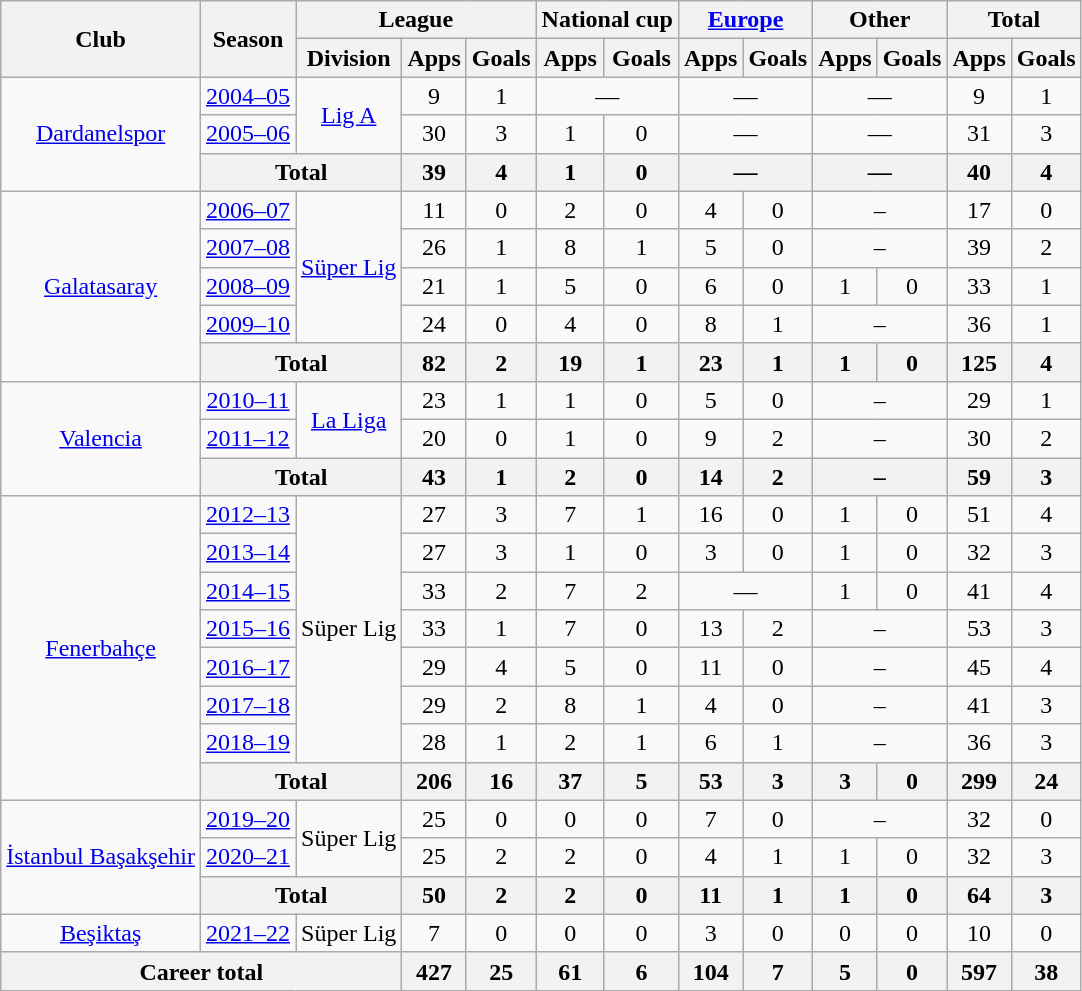<table class="wikitable" style="text-align: center;">
<tr>
<th rowspan="2">Club</th>
<th rowspan="2">Season</th>
<th colspan="3">League</th>
<th colspan="2">National cup</th>
<th colspan="2"><a href='#'>Europe</a></th>
<th colspan="2">Other</th>
<th colspan="3">Total</th>
</tr>
<tr>
<th>Division</th>
<th>Apps</th>
<th>Goals</th>
<th>Apps</th>
<th>Goals</th>
<th>Apps</th>
<th>Goals</th>
<th>Apps</th>
<th>Goals</th>
<th>Apps</th>
<th>Goals</th>
</tr>
<tr>
<td rowspan="3"><a href='#'>Dardanelspor</a></td>
<td><a href='#'>2004–05</a></td>
<td rowspan="2"><a href='#'>Lig A</a></td>
<td>9</td>
<td>1</td>
<td colspan="2">—</td>
<td colspan="2">—</td>
<td colspan="2">—</td>
<td>9</td>
<td>1</td>
</tr>
<tr>
<td><a href='#'>2005–06</a></td>
<td>30</td>
<td>3</td>
<td>1</td>
<td>0</td>
<td colspan="2">—</td>
<td colspan="2">—</td>
<td>31</td>
<td>3</td>
</tr>
<tr>
<th colspan="2">Total</th>
<th>39</th>
<th>4</th>
<th>1</th>
<th>0</th>
<th colspan="2">—</th>
<th colspan="2">—</th>
<th>40</th>
<th>4</th>
</tr>
<tr>
<td rowspan="5"><a href='#'>Galatasaray</a></td>
<td><a href='#'>2006–07</a></td>
<td rowspan="4"><a href='#'>Süper Lig</a></td>
<td>11</td>
<td>0</td>
<td>2</td>
<td>0</td>
<td>4</td>
<td>0</td>
<td colspan="2">–</td>
<td>17</td>
<td>0</td>
</tr>
<tr>
<td><a href='#'>2007–08</a></td>
<td>26</td>
<td>1</td>
<td>8</td>
<td>1</td>
<td>5</td>
<td>0</td>
<td colspan="2">–</td>
<td>39</td>
<td>2</td>
</tr>
<tr>
<td><a href='#'>2008–09</a></td>
<td>21</td>
<td>1</td>
<td>5</td>
<td>0</td>
<td>6</td>
<td>0</td>
<td>1</td>
<td>0</td>
<td>33</td>
<td>1</td>
</tr>
<tr>
<td><a href='#'>2009–10</a></td>
<td>24</td>
<td>0</td>
<td>4</td>
<td>0</td>
<td>8</td>
<td>1</td>
<td colspan="2">–</td>
<td>36</td>
<td>1</td>
</tr>
<tr>
<th colspan="2">Total</th>
<th>82</th>
<th>2</th>
<th>19</th>
<th>1</th>
<th>23</th>
<th>1</th>
<th>1</th>
<th>0</th>
<th>125</th>
<th>4</th>
</tr>
<tr>
<td rowspan="3"><a href='#'>Valencia</a></td>
<td><a href='#'>2010–11</a></td>
<td rowspan="2"><a href='#'>La Liga</a></td>
<td>23</td>
<td>1</td>
<td>1</td>
<td>0</td>
<td>5</td>
<td>0</td>
<td colspan="2">–</td>
<td>29</td>
<td>1</td>
</tr>
<tr>
<td><a href='#'>2011–12</a></td>
<td>20</td>
<td>0</td>
<td>1</td>
<td>0</td>
<td>9</td>
<td>2</td>
<td colspan="2">–</td>
<td>30</td>
<td>2</td>
</tr>
<tr>
<th colspan="2">Total</th>
<th>43</th>
<th>1</th>
<th>2</th>
<th>0</th>
<th>14</th>
<th>2</th>
<th colspan="2">–</th>
<th>59</th>
<th>3</th>
</tr>
<tr>
<td rowspan="8"><a href='#'>Fenerbahçe</a></td>
<td><a href='#'>2012–13</a></td>
<td rowspan="7">Süper Lig</td>
<td>27</td>
<td>3</td>
<td>7</td>
<td>1</td>
<td>16</td>
<td>0</td>
<td>1</td>
<td>0</td>
<td>51</td>
<td>4</td>
</tr>
<tr>
<td><a href='#'>2013–14</a></td>
<td>27</td>
<td>3</td>
<td>1</td>
<td>0</td>
<td>3</td>
<td>0</td>
<td>1</td>
<td>0</td>
<td>32</td>
<td>3</td>
</tr>
<tr>
<td><a href='#'>2014–15</a></td>
<td>33</td>
<td>2</td>
<td>7</td>
<td>2</td>
<td colspan="2">—</td>
<td>1</td>
<td>0</td>
<td>41</td>
<td>4</td>
</tr>
<tr>
<td><a href='#'>2015–16</a></td>
<td>33</td>
<td>1</td>
<td>7</td>
<td>0</td>
<td>13</td>
<td>2</td>
<td colspan="2">–</td>
<td>53</td>
<td>3</td>
</tr>
<tr>
<td><a href='#'>2016–17</a></td>
<td>29</td>
<td>4</td>
<td>5</td>
<td>0</td>
<td>11</td>
<td>0</td>
<td colspan="2">–</td>
<td>45</td>
<td>4</td>
</tr>
<tr>
<td><a href='#'>2017–18</a></td>
<td>29</td>
<td>2</td>
<td>8</td>
<td>1</td>
<td>4</td>
<td>0</td>
<td colspan="2">–</td>
<td>41</td>
<td>3</td>
</tr>
<tr>
<td><a href='#'>2018–19</a></td>
<td>28</td>
<td>1</td>
<td>2</td>
<td>1</td>
<td>6</td>
<td>1</td>
<td colspan="2">–</td>
<td>36</td>
<td>3</td>
</tr>
<tr>
<th colspan="2">Total</th>
<th>206</th>
<th>16</th>
<th>37</th>
<th>5</th>
<th>53</th>
<th>3</th>
<th>3</th>
<th>0</th>
<th>299</th>
<th>24</th>
</tr>
<tr>
<td rowspan="3"><a href='#'>İstanbul Başakşehir</a></td>
<td><a href='#'>2019–20</a></td>
<td rowspan="2">Süper Lig</td>
<td>25</td>
<td>0</td>
<td>0</td>
<td>0</td>
<td>7</td>
<td>0</td>
<td colspan="2">–</td>
<td>32</td>
<td>0</td>
</tr>
<tr>
<td><a href='#'>2020–21</a></td>
<td>25</td>
<td>2</td>
<td>2</td>
<td>0</td>
<td>4</td>
<td>1</td>
<td>1</td>
<td>0</td>
<td>32</td>
<td>3</td>
</tr>
<tr>
<th colspan="2">Total</th>
<th>50</th>
<th>2</th>
<th>2</th>
<th>0</th>
<th>11</th>
<th>1</th>
<th>1</th>
<th>0</th>
<th>64</th>
<th>3</th>
</tr>
<tr>
<td><a href='#'>Beşiktaş</a></td>
<td><a href='#'>2021–22</a></td>
<td>Süper Lig</td>
<td>7</td>
<td>0</td>
<td>0</td>
<td>0</td>
<td>3</td>
<td>0</td>
<td>0</td>
<td>0</td>
<td>10</td>
<td>0</td>
</tr>
<tr>
<th colspan="3">Career total</th>
<th>427</th>
<th>25</th>
<th>61</th>
<th>6</th>
<th>104</th>
<th>7</th>
<th>5</th>
<th>0</th>
<th>597</th>
<th>38</th>
</tr>
</table>
